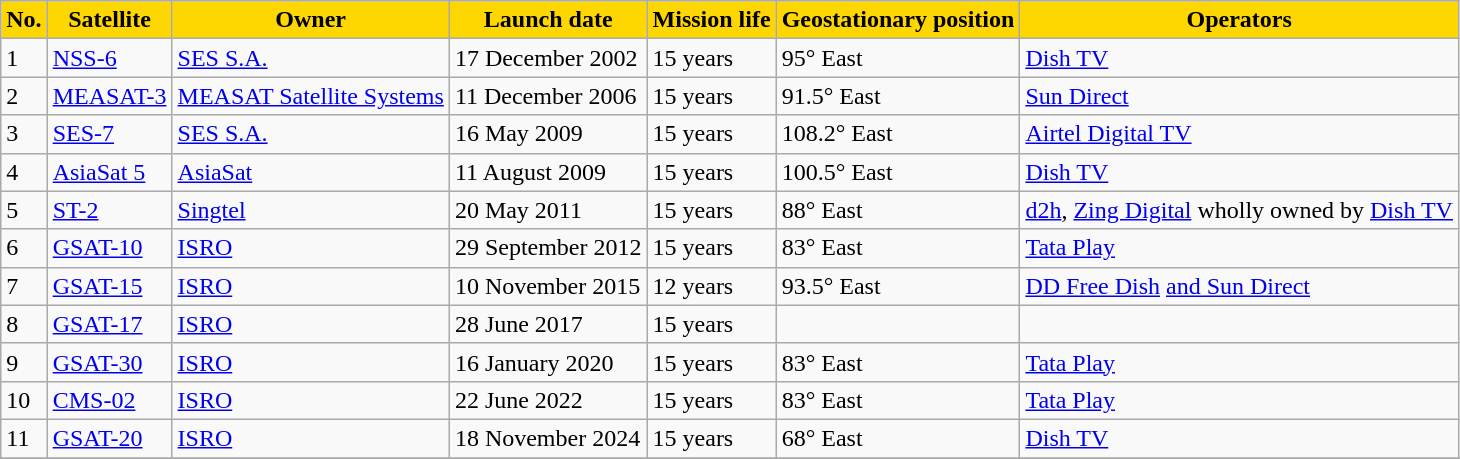<table class="wikitable">
<tr>
<th style="background-color:gold">No.</th>
<th style="background-color:gold">Satellite</th>
<th style="background-color:gold">Owner</th>
<th style="background-color:gold">Launch date</th>
<th style="background-color:gold">Mission life</th>
<th style="background-color:gold">Geostationary position</th>
<th style="background-color:gold">Operators</th>
</tr>
<tr>
<td>1</td>
<td><a href='#'>NSS-6</a></td>
<td><a href='#'>SES S.A.</a></td>
<td>17 December 2002</td>
<td>15 years</td>
<td>95° East</td>
<td><a href='#'>Dish TV</a></td>
</tr>
<tr>
<td>2</td>
<td><a href='#'>MEASAT-3</a></td>
<td><a href='#'>MEASAT Satellite Systems</a></td>
<td>11 December 2006</td>
<td>15 years</td>
<td>91.5° East</td>
<td><a href='#'>Sun Direct</a></td>
</tr>
<tr>
<td>3</td>
<td><a href='#'>SES-7</a></td>
<td><a href='#'>SES S.A.</a></td>
<td>16 May 2009</td>
<td>15 years</td>
<td>108.2° East</td>
<td><a href='#'>Airtel Digital TV</a></td>
</tr>
<tr>
<td>4</td>
<td><a href='#'>AsiaSat 5</a></td>
<td><a href='#'>AsiaSat</a></td>
<td>11 August 2009</td>
<td>15 years</td>
<td>100.5° East</td>
<td><a href='#'>Dish TV</a></td>
</tr>
<tr>
<td>5</td>
<td><a href='#'>ST-2</a></td>
<td><a href='#'>Singtel</a></td>
<td>20 May 2011</td>
<td>15 years</td>
<td>88° East</td>
<td><a href='#'>d2h</a>, <a href='#'>Zing Digital</a> wholly owned by <a href='#'>Dish TV</a></td>
</tr>
<tr>
<td>6</td>
<td><a href='#'>GSAT-10</a></td>
<td><a href='#'>ISRO</a></td>
<td>29 September 2012</td>
<td>15 years</td>
<td>83° East</td>
<td><a href='#'>Tata Play</a></td>
</tr>
<tr>
<td>7</td>
<td><a href='#'>GSAT-15</a></td>
<td><a href='#'>ISRO</a></td>
<td>10 November 2015</td>
<td>12 years</td>
<td>93.5° East</td>
<td><a href='#'>DD Free Dish</a> <a href='#'>and Sun Direct</a></td>
</tr>
<tr>
<td>8</td>
<td><a href='#'>GSAT-17</a></td>
<td><a href='#'>ISRO</a></td>
<td>28 June 2017</td>
<td>15 years</td>
<td></td>
<td></td>
</tr>
<tr>
<td>9</td>
<td><a href='#'>GSAT-30</a></td>
<td><a href='#'>ISRO</a></td>
<td>16 January 2020</td>
<td>15 years</td>
<td>83° East</td>
<td><a href='#'>Tata Play</a></td>
</tr>
<tr>
<td>10</td>
<td><a href='#'>CMS-02</a></td>
<td><a href='#'>ISRO</a></td>
<td>22 June 2022</td>
<td>15 years</td>
<td>83° East</td>
<td><a href='#'>Tata Play</a></td>
</tr>
<tr>
<td>11</td>
<td><a href='#'>GSAT-20</a></td>
<td><a href='#'>ISRO</a></td>
<td>18 November 2024</td>
<td>15 years</td>
<td>68° East</td>
<td><a href='#'>Dish TV</a></td>
</tr>
<tr>
</tr>
</table>
